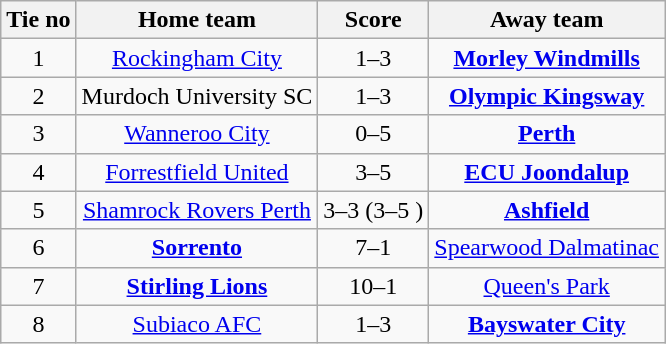<table class="wikitable" style="text-align:center">
<tr>
<th>Tie no</th>
<th>Home team</th>
<th>Score</th>
<th>Away team</th>
</tr>
<tr>
<td>1</td>
<td><a href='#'>Rockingham City</a></td>
<td>1–3</td>
<td><strong><a href='#'>Morley Windmills</a></strong></td>
</tr>
<tr>
<td>2</td>
<td>Murdoch University SC</td>
<td>1–3</td>
<td><strong><a href='#'>Olympic Kingsway</a></strong></td>
</tr>
<tr>
<td>3</td>
<td><a href='#'>Wanneroo City</a></td>
<td>0–5</td>
<td><strong><a href='#'>Perth</a></strong></td>
</tr>
<tr>
<td>4</td>
<td><a href='#'>Forrestfield United</a></td>
<td>3–5</td>
<td><strong><a href='#'>ECU Joondalup</a></strong></td>
</tr>
<tr>
<td>5</td>
<td><a href='#'>Shamrock Rovers Perth</a></td>
<td>3–3 (3–5 )</td>
<td><strong><a href='#'>Ashfield</a></strong></td>
</tr>
<tr>
<td>6</td>
<td><strong><a href='#'>Sorrento</a></strong></td>
<td>7–1</td>
<td><a href='#'>Spearwood Dalmatinac</a></td>
</tr>
<tr>
<td>7</td>
<td><strong><a href='#'>Stirling Lions</a></strong></td>
<td>10–1</td>
<td><a href='#'>Queen's Park</a></td>
</tr>
<tr>
<td>8</td>
<td><a href='#'>Subiaco AFC</a></td>
<td>1–3</td>
<td><strong><a href='#'>Bayswater City</a></strong></td>
</tr>
</table>
